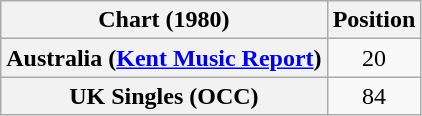<table class="wikitable sortable plainrowheaders" style="text-align:center">
<tr>
<th>Chart (1980)</th>
<th>Position</th>
</tr>
<tr>
<th scope="row">Australia (<a href='#'>Kent Music Report</a>)</th>
<td>20</td>
</tr>
<tr>
<th scope="row">UK Singles (OCC)</th>
<td>84</td>
</tr>
</table>
